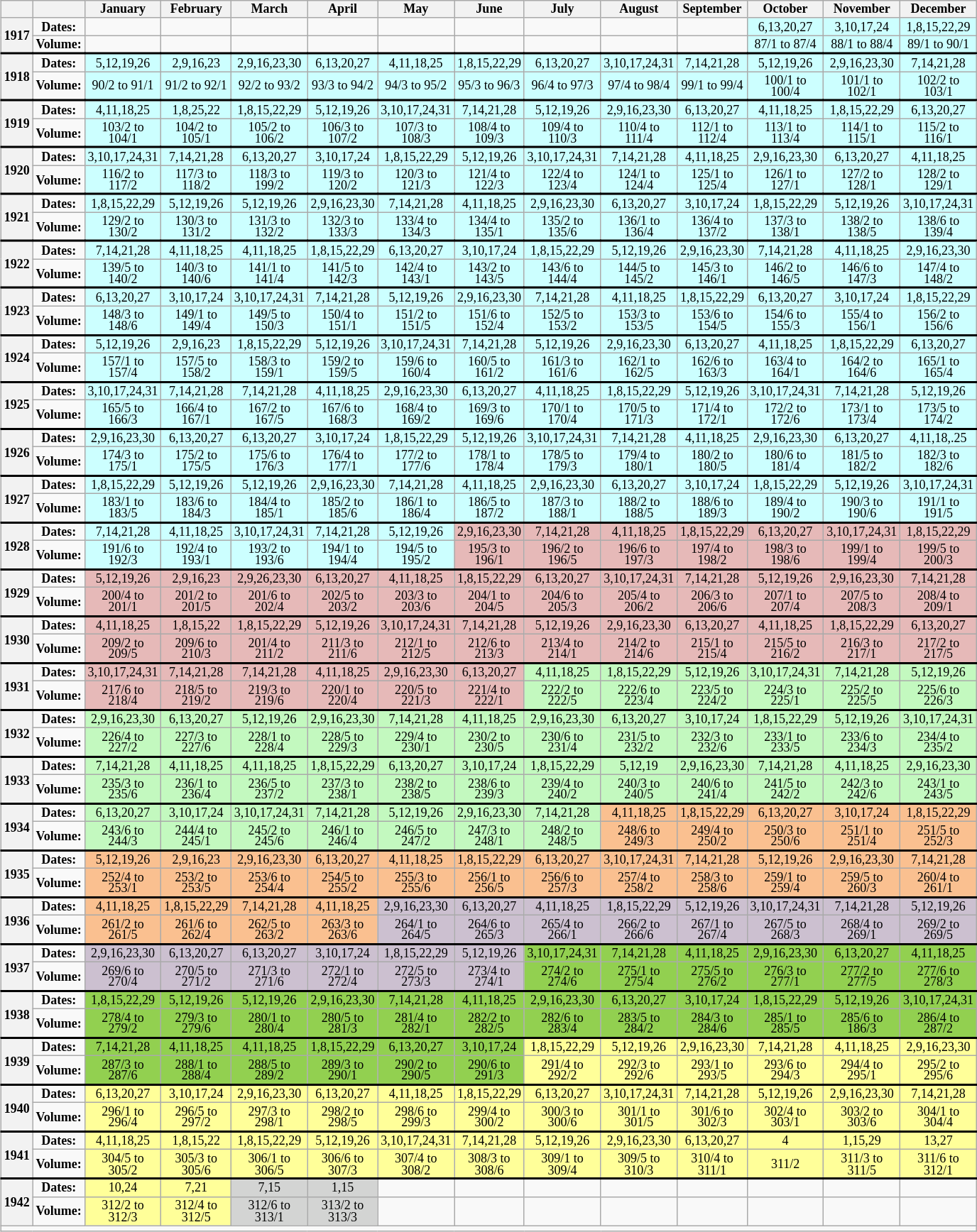<table class="wikitable mw-collapsible mw-collapsed collapsible" style="max-width:400px; font-size: 9pt; line-height: 8pt; margin-left: 2em; text-align: center; float: right">
<tr>
<th></th>
<th></th>
<th>January</th>
<th>February</th>
<th>March</th>
<th>April</th>
<th>May</th>
<th>June</th>
<th>July</th>
<th>August</th>
<th>September</th>
<th>October</th>
<th>November</th>
<th>December</th>
</tr>
<tr>
<th rowspan="2">1917</th>
<td><strong>Dates:</strong></td>
<td></td>
<td></td>
<td></td>
<td></td>
<td></td>
<td></td>
<td></td>
<td></td>
<td></td>
<td bgcolor="#ccffff">6,13,20,27</td>
<td bgcolor="#ccffff">3,10,17,24</td>
<td bgcolor="#ccffff">1,8,15,22,29</td>
</tr>
<tr>
<td><strong>Volume:</strong></td>
<td></td>
<td></td>
<td></td>
<td></td>
<td></td>
<td></td>
<td></td>
<td></td>
<td></td>
<td bgcolor="#ccffff">87/1 to 87/4</td>
<td bgcolor="#ccffff">88/1 to 88/4</td>
<td bgcolor="#ccffff">89/1 to 90/1</td>
</tr>
<tr style="border-top: 2px solid">
<th rowspan="2">1918</th>
<td><strong>Dates:</strong></td>
<td bgcolor="#ccffff">5,12,19,26</td>
<td bgcolor="#ccffff">2,9,16,23</td>
<td bgcolor="#ccffff">2,9,16,23,30</td>
<td bgcolor="#ccffff">6,13,20,27</td>
<td bgcolor="#ccffff">4,11,18,25</td>
<td bgcolor="#ccffff">1,8,15,22,29</td>
<td bgcolor="#ccffff">6,13,20,27</td>
<td bgcolor="#ccffff">3,10,17,24,31</td>
<td bgcolor="#ccffff">7,14,21,28</td>
<td bgcolor="#ccffff">5,12,19,26</td>
<td bgcolor="#ccffff">2,9,16,23,30</td>
<td bgcolor="#ccffff">7,14,21,28</td>
</tr>
<tr>
<td><strong>Volume:</strong></td>
<td bgcolor="#ccffff">90/2 to 91/1</td>
<td bgcolor="#ccffff">91/2 to 92/1</td>
<td bgcolor="#ccffff">92/2 to 93/2</td>
<td bgcolor="#ccffff">93/3 to 94/2</td>
<td bgcolor="#ccffff">94/3 to 95/2</td>
<td bgcolor="#ccffff">95/3 to 96/3</td>
<td bgcolor="#ccffff">96/4 to 97/3</td>
<td bgcolor="#ccffff">97/4 to 98/4</td>
<td bgcolor="#ccffff">99/1 to 99/4</td>
<td bgcolor="#ccffff">100/1 to 100/4</td>
<td bgcolor="#ccffff">101/1 to 102/1</td>
<td bgcolor="#ccffff">102/2 to 103/1</td>
</tr>
<tr>
</tr>
<tr style="border-top: 2px solid">
<th rowspan="2">1919</th>
<td><strong>Dates:</strong></td>
<td bgcolor="#ccffff">4,11,18,25</td>
<td bgcolor="#ccffff">1,8,25,22</td>
<td bgcolor="#ccffff">1,8,15,22,29</td>
<td bgcolor="#ccffff">5,12,19,26</td>
<td bgcolor="#ccffff">3,10,17,24,31</td>
<td bgcolor="#ccffff">7,14,21,28</td>
<td bgcolor="#ccffff">5,12,19,26</td>
<td bgcolor="#ccffff">2,9,16,23,30</td>
<td bgcolor="#ccffff">6,13,20,27</td>
<td bgcolor="#ccffff">4,11,18,25</td>
<td bgcolor="#ccffff">1,8,15,22,29</td>
<td bgcolor="#ccffff">6,13,20,27</td>
</tr>
<tr>
<td><strong>Volume:</strong></td>
<td bgcolor="#ccffff">103/2 to 104/1</td>
<td bgcolor="#ccffff">104/2 to 105/1</td>
<td bgcolor="#ccffff">105/2 to 106/2</td>
<td bgcolor="#ccffff">106/3 to 107/2</td>
<td bgcolor="#ccffff">107/3 to 108/3</td>
<td bgcolor="#ccffff">108/4 to 109/3</td>
<td bgcolor="#ccffff">109/4 to 110/3</td>
<td bgcolor="#ccffff">110/4 to 111/4</td>
<td bgcolor="#ccffff">112/1 to 112/4</td>
<td bgcolor="#ccffff">113/1 to 113/4</td>
<td bgcolor="#ccffff">114/1 to 115/1</td>
<td bgcolor="#ccffff">115/2 to 116/1</td>
</tr>
<tr>
</tr>
<tr style="border-top: 2px black solid">
<th rowspan="2">1920</th>
<td><strong>Dates:</strong></td>
<td bgcolor="#ccffff">3,10,17,24,31</td>
<td bgcolor="#ccffff">7,14,21,28</td>
<td bgcolor="#ccffff">6,13,20,27</td>
<td bgcolor="#ccffff">3,10,17,24</td>
<td bgcolor="#ccffff">1,8,15,22,29</td>
<td bgcolor="#ccffff">5,12,19,26</td>
<td bgcolor="#ccffff">3,10,17,24,31</td>
<td bgcolor="#ccffff">7,14,21,28</td>
<td bgcolor="#ccffff">4,11,18,25</td>
<td bgcolor="#ccffff">2,9,16,23,30</td>
<td bgcolor="#ccffff">6,13,20,27</td>
<td bgcolor="#ccffff">4,11,18,25</td>
</tr>
<tr>
<td><strong>Volume:</strong></td>
<td bgcolor="#ccffff">116/2 to 117/2</td>
<td bgcolor="#ccffff">117/3 to 118/2</td>
<td bgcolor="#ccffff">118/3 to 199/2</td>
<td bgcolor="#ccffff">119/3 to 120/2</td>
<td bgcolor="#ccffff">120/3 to 121/3</td>
<td bgcolor="#ccffff">121/4 to 122/3</td>
<td bgcolor="#ccffff">122/4 to 123/4</td>
<td bgcolor="#ccffff">124/1 to 124/4</td>
<td bgcolor="#ccffff">125/1 to 125/4</td>
<td bgcolor="#ccffff">126/1 to 127/1</td>
<td bgcolor="#ccffff">127/2 to 128/1</td>
<td bgcolor="#ccffff">128/2 to 129/1</td>
</tr>
<tr>
</tr>
<tr style="border-top: 2px black solid">
<th rowspan="2">1921</th>
<td><strong>Dates:</strong></td>
<td bgcolor="#ccffff">1,8,15,22,29</td>
<td bgcolor="#ccffff">5,12,19,26</td>
<td bgcolor="#ccffff">5,12,19,26</td>
<td bgcolor="#ccffff">2,9,16,23,30</td>
<td bgcolor="#ccffff">7,14,21,28</td>
<td bgcolor="#ccffff">4,11,18,25</td>
<td bgcolor="#ccffff">2,9,16,23,30</td>
<td bgcolor="#ccffff">6,13,20,27</td>
<td bgcolor="#ccffff">3,10,17,24</td>
<td bgcolor="#ccffff">1,8,15,22,29</td>
<td bgcolor="#ccffff">5,12,19,26</td>
<td bgcolor="#ccffff">3,10,17,24,31</td>
</tr>
<tr>
<td><strong>Volume:</strong></td>
<td bgcolor="#ccffff">129/2 to 130/2</td>
<td bgcolor="#ccffff">130/3 to 131/2</td>
<td bgcolor="#ccffff">131/3 to 132/2</td>
<td bgcolor="#ccffff">132/3 to 133/3</td>
<td bgcolor="#ccffff">133/4 to 134/3</td>
<td bgcolor="#ccffff">134/4 to 135/1</td>
<td bgcolor="#ccffff">135/2 to 135/6</td>
<td bgcolor="#ccffff">136/1 to 136/4</td>
<td bgcolor="#ccffff">136/4 to 137/2</td>
<td bgcolor="#ccffff">137/3 to 138/1</td>
<td bgcolor="#ccffff">138/2 to 138/5</td>
<td bgcolor="#ccffff">138/6 to 139/4</td>
</tr>
<tr>
</tr>
<tr style="border-top: 2px black solid">
<th rowspan="2">1922</th>
<td><strong>Dates:</strong></td>
<td bgcolor="#ccffff">7,14,21,28</td>
<td bgcolor="#ccffff">4,11,18,25</td>
<td bgcolor="#ccffff">4,11,18,25</td>
<td bgcolor="#ccffff">1,8,15,22,29</td>
<td bgcolor="#ccffff">6,13,20,27</td>
<td bgcolor="#ccffff">3,10,17,24</td>
<td bgcolor="#ccffff">1,8,15,22,29</td>
<td bgcolor="#ccffff">5,12,19,26</td>
<td bgcolor="#ccffff">2,9,16,23,30</td>
<td bgcolor="#ccffff">7,14,21,28</td>
<td bgcolor="#ccffff">4,11,18,25</td>
<td bgcolor="#ccffff">2,9,16,23,30</td>
</tr>
<tr>
<td><strong>Volume:</strong></td>
<td bgcolor="#ccffff">139/5 to 140/2</td>
<td bgcolor="#ccffff">140/3 to 140/6</td>
<td bgcolor="#ccffff">141/1 to 141/4</td>
<td bgcolor="#ccffff">141/5 to 142/3</td>
<td bgcolor="#ccffff">142/4 to 143/1</td>
<td bgcolor="#ccffff">143/2 to 143/5</td>
<td bgcolor="#ccffff">143/6 to 144/4</td>
<td bgcolor="#ccffff">144/5 to 145/2</td>
<td bgcolor="#ccffff">145/3 to 146/1</td>
<td bgcolor="#ccffff">146/2 to 146/5</td>
<td bgcolor="#ccffff">146/6 to 147/3</td>
<td bgcolor="#ccffff">147/4 to 148/2</td>
</tr>
<tr>
</tr>
<tr style="border-top: 2px black solid">
<th rowspan="2">1923</th>
<td><strong>Dates:</strong></td>
<td bgcolor="#ccffff">6,13,20,27</td>
<td bgcolor="#ccffff">3,10,17,24</td>
<td bgcolor="#ccffff">3,10,17,24,31</td>
<td bgcolor="#ccffff">7,14,21,28</td>
<td bgcolor="#ccffff">5,12,19,26</td>
<td bgcolor="#ccffff">2,9,16,23,30</td>
<td bgcolor="#ccffff">7,14,21,28</td>
<td bgcolor="#ccffff">4,11,18,25</td>
<td bgcolor="#ccffff">1,8,15,22,29</td>
<td bgcolor="#ccffff">6,13,20,27</td>
<td bgcolor="#ccffff">3,10,17,24</td>
<td bgcolor="#ccffff">1,8,15,22,29</td>
</tr>
<tr>
<td><strong>Volume:</strong></td>
<td bgcolor="#ccffff">148/3 to 148/6</td>
<td bgcolor="#ccffff">149/1 to 149/4</td>
<td bgcolor="#ccffff">149/5 to 150/3</td>
<td bgcolor="#ccffff">150/4 to 151/1</td>
<td bgcolor="#ccffff">151/2 to 151/5</td>
<td bgcolor="#ccffff">151/6 to 152/4</td>
<td bgcolor="#ccffff">152/5 to 153/2</td>
<td bgcolor="#ccffff">153/3 to 153/5</td>
<td bgcolor="#ccffff">153/6 to 154/5</td>
<td bgcolor="#ccffff">154/6 to 155/3</td>
<td bgcolor="#ccffff">155/4 to 156/1</td>
<td bgcolor="#ccffff">156/2 to 156/6</td>
</tr>
<tr>
</tr>
<tr style="border-top: 2px black solid">
<th rowspan="2">1924</th>
<td><strong>Dates:</strong></td>
<td bgcolor="#ccffff">5,12,19,26</td>
<td bgcolor="#ccffff">2,9,16,23</td>
<td bgcolor="#ccffff">1,8,15,22,29</td>
<td bgcolor="#ccffff">5,12,19,26</td>
<td bgcolor="#ccffff">3,10,17,24,31</td>
<td bgcolor="#ccffff">7,14,21,28</td>
<td bgcolor="#ccffff">5,12,19,26</td>
<td bgcolor="#ccffff">2,9,16,23,30</td>
<td bgcolor="#ccffff">6,13,20,27</td>
<td bgcolor="#ccffff">4,11,18,25</td>
<td bgcolor="#ccffff">1,8,15,22,29</td>
<td bgcolor="#ccffff">6,13,20,27</td>
</tr>
<tr>
<td><strong>Volume:</strong></td>
<td bgcolor="#ccffff">157/1 to 157/4</td>
<td bgcolor="#ccffff">157/5 to 158/2</td>
<td bgcolor="#ccffff">158/3 to 159/1</td>
<td bgcolor="#ccffff">159/2 to 159/5</td>
<td bgcolor="#ccffff">159/6 to 160/4</td>
<td bgcolor="#ccffff">160/5 to 161/2</td>
<td bgcolor="#ccffff">161/3 to 161/6</td>
<td bgcolor="#ccffff">162/1 to 162/5</td>
<td bgcolor="#ccffff">162/6 to 163/3</td>
<td bgcolor="#ccffff">163/4 to 164/1</td>
<td bgcolor="#ccffff">164/2 to 164/6</td>
<td bgcolor="#ccffff">165/1 to 165/4</td>
</tr>
<tr>
</tr>
<tr style="border-top: 2px black solid">
<th rowspan="2">1925</th>
<td><strong>Dates:</strong></td>
<td bgcolor="#ccffff">3,10,17,24,31</td>
<td bgcolor="#ccffff">7,14,21,28</td>
<td bgcolor="#ccffff">7,14,21,28</td>
<td bgcolor="#ccffff">4,11,18,25</td>
<td bgcolor="#ccffff">2,9,16,23,30</td>
<td bgcolor="#ccffff">6,13,20,27</td>
<td bgcolor="#ccffff">4,11,18,25</td>
<td bgcolor="#ccffff">1,8,15,22,29</td>
<td bgcolor="#ccffff">5,12,19,26</td>
<td bgcolor="#ccffff">3,10,17,24,31</td>
<td bgcolor="#ccffff">7,14,21,28</td>
<td bgcolor="#ccffff">5,12,19,26</td>
</tr>
<tr>
<td><strong>Volume:</strong></td>
<td bgcolor="#ccffff">165/5 to 166/3</td>
<td bgcolor="#ccffff">166/4 to 167/1</td>
<td bgcolor="#ccffff">167/2 to 167/5</td>
<td bgcolor="#ccffff">167/6 to 168/3</td>
<td bgcolor="#ccffff">168/4 to 169/2</td>
<td bgcolor="#ccffff">169/3 to 169/6</td>
<td bgcolor="#ccffff">170/1 to 170/4</td>
<td bgcolor="#ccffff">170/5 to 171/3</td>
<td bgcolor="#ccffff">171/4 to 172/1</td>
<td bgcolor="#ccffff">172/2 to 172/6</td>
<td bgcolor="#ccffff">173/1 to 173/4</td>
<td bgcolor="#ccffff">173/5 to 174/2</td>
</tr>
<tr>
</tr>
<tr style="border-top: 2px black solid">
<th rowspan="2">1926</th>
<td><strong>Dates:</strong></td>
<td bgcolor="#ccffff">2,9,16,23,30</td>
<td bgcolor="#ccffff">6,13,20,27</td>
<td bgcolor="#ccffff">6,13,20,27</td>
<td bgcolor="#ccffff">3,10,17,24</td>
<td bgcolor="#ccffff">1,8,15,22,29</td>
<td bgcolor="#ccffff">5,12,19,26</td>
<td bgcolor="#ccffff">3,10,17,24,31</td>
<td bgcolor="#ccffff">7,14,21,28</td>
<td bgcolor="#ccffff">4,11,18,25</td>
<td bgcolor="#ccffff">2,9,16,23,30</td>
<td bgcolor="#ccffff">6,13,20,27</td>
<td bgcolor="#ccffff">4,11,18,.25</td>
</tr>
<tr>
<td><strong>Volume:</strong></td>
<td bgcolor="#ccffff">174/3 to 175/1</td>
<td bgcolor="#ccffff">175/2 to 175/5</td>
<td bgcolor="#ccffff">175/6 to 176/3</td>
<td bgcolor="#ccffff">176/4 to 177/1</td>
<td bgcolor="#ccffff">177/2 to 177/6</td>
<td bgcolor="#ccffff">178/1 to 178/4</td>
<td bgcolor="#ccffff">178/5 to 179/3</td>
<td bgcolor="#ccffff">179/4 to 180/1</td>
<td bgcolor="#ccffff">180/2 to 180/5</td>
<td bgcolor="#ccffff">180/6 to 181/4</td>
<td bgcolor="#ccffff">181/5 to 182/2</td>
<td bgcolor="#ccffff">182/3 to 182/6</td>
</tr>
<tr>
</tr>
<tr style="border-top: 2px black solid">
<th rowspan="2">1927</th>
<td><strong>Dates:</strong></td>
<td bgcolor="#ccffff">1,8,15,22,29</td>
<td bgcolor="#ccffff">5,12,19,26</td>
<td bgcolor="#ccffff">5,12,19,26</td>
<td bgcolor="#ccffff">2,9,16,23,30</td>
<td bgcolor="#ccffff">7,14,21,28</td>
<td bgcolor="#ccffff">4,11,18,25</td>
<td bgcolor="#ccffff">2,9,16,23,30</td>
<td bgcolor="#ccffff">6,13,20,27</td>
<td bgcolor="#ccffff">3,10,17,24</td>
<td bgcolor="#ccffff">1,8,15,22,29</td>
<td bgcolor="#ccffff">5,12,19,26</td>
<td bgcolor="#ccffff">3,10,17,24,31</td>
</tr>
<tr>
<td><strong>Volume:</strong></td>
<td bgcolor="#ccffff">183/1 to 183/5</td>
<td bgcolor="#ccffff">183/6 to 184/3</td>
<td bgcolor="#ccffff">184/4 to 185/1</td>
<td bgcolor="#ccffff">185/2 to 185/6</td>
<td bgcolor="#ccffff">186/1 to 186/4</td>
<td bgcolor="#ccffff">186/5 to 187/2</td>
<td bgcolor="#ccffff">187/3 to 188/1</td>
<td bgcolor="#ccffff">188/2 to 188/5</td>
<td bgcolor="#ccffff">188/6 to 189/3</td>
<td bgcolor="#ccffff">189/4 to 190/2</td>
<td bgcolor="#ccffff">190/3 to 190/6</td>
<td bgcolor="#ccffff">191/1 to 191/5</td>
</tr>
<tr>
</tr>
<tr style="border-top: 2px black solid">
<th rowspan="2">1928</th>
<td><strong>Dates:</strong></td>
<td bgcolor="#ccffff">7,14,21,28</td>
<td bgcolor="#ccffff">4,11,18,25</td>
<td bgcolor="#ccffff">3,10,17,24,31</td>
<td bgcolor="#ccffff">7,14,21,28</td>
<td bgcolor="#ccffff">5,12,19,26</td>
<td bgcolor="#e6b9b8">2,9,16,23,30</td>
<td bgcolor="#e6b9b8">7,14,21,28</td>
<td bgcolor="#e6b9b8">4,11,18,25</td>
<td bgcolor="#e6b9b8">1,8,15,22,29</td>
<td bgcolor="#e6b9b8">6,13,20,27</td>
<td bgcolor="#e6b9b8">3,10,17,24,31</td>
<td bgcolor="#e6b9b8">1,8,15,22,29</td>
</tr>
<tr>
<td><strong>Volume:</strong></td>
<td bgcolor="#ccffff">191/6 to 192/3</td>
<td bgcolor="#ccffff">192/4 to 193/1</td>
<td bgcolor="#ccffff">193/2 to 193/6</td>
<td bgcolor="#ccffff">194/1 to 194/4</td>
<td bgcolor="#ccffff">194/5 to 195/2</td>
<td bgcolor="#e6b9b8">195/3 to 196/1</td>
<td bgcolor="#e6b9b8">196/2 to 196/5</td>
<td bgcolor="#e6b9b8">196/6 to 197/3</td>
<td bgcolor="#e6b9b8">197/4 to 198/2</td>
<td bgcolor="#e6b9b8">198/3 to 198/6</td>
<td bgcolor="#e6b9b8">199/1 to 199/4</td>
<td bgcolor="#e6b9b8">199/5 to 200/3</td>
</tr>
<tr>
</tr>
<tr style="border-top: 2px black solid">
<th rowspan="2">1929</th>
<td><strong>Dates:</strong></td>
<td bgcolor="#e6b9b8">5,12,19,26</td>
<td bgcolor="#e6b9b8">2,9,16,23</td>
<td bgcolor="#e6b9b8">2,9,26,23,30</td>
<td bgcolor="#e6b9b8">6,13,20,27</td>
<td bgcolor="#e6b9b8">4,11,18,25</td>
<td bgcolor="#e6b9b8">1,8,15,22,29</td>
<td bgcolor="#e6b9b8">6,13,20,27</td>
<td bgcolor="#e6b9b8">3,10,17,24,31</td>
<td bgcolor="#e6b9b8">7,14,21,28</td>
<td bgcolor="#e6b9b8">5,12,19,26</td>
<td bgcolor="#e6b9b8">2,9,16,23,30</td>
<td bgcolor="#e6b9b8">7,14,21,28</td>
</tr>
<tr>
<td><strong>Volume:</strong></td>
<td bgcolor="#e6b9b8">200/4 to 201/1</td>
<td bgcolor="#e6b9b8">201/2 to 201/5</td>
<td bgcolor="#e6b9b8">201/6 to 202/4</td>
<td bgcolor="#e6b9b8">202/5 to 203/2</td>
<td bgcolor="#e6b9b8">203/3 to 203/6</td>
<td bgcolor="#e6b9b8">204/1 to 204/5</td>
<td bgcolor="#e6b9b8">204/6 to 205/3</td>
<td bgcolor="#e6b9b8">205/4 to 206/2</td>
<td bgcolor="#e6b9b8">206/3 to 206/6</td>
<td bgcolor="#e6b9b8">207/1 to 207/4</td>
<td bgcolor="#e6b9b8">207/5 to 208/3</td>
<td bgcolor="#e6b9b8">208/4 to 209/1</td>
</tr>
<tr>
</tr>
<tr style="border-top: 2px black solid">
<th rowspan="2">1930</th>
<td><strong>Dates:</strong></td>
<td bgcolor="#e6b9b8">4,11,18,25</td>
<td bgcolor="#e6b9b8">1,8,15,22</td>
<td bgcolor="#e6b9b8">1,8,15,22,29</td>
<td bgcolor="#e6b9b8">5,12,19,26</td>
<td bgcolor="#e6b9b8">3,10,17,24,31</td>
<td bgcolor="#e6b9b8">7,14,21,28</td>
<td bgcolor="#e6b9b8">5,12,19,26</td>
<td bgcolor="#e6b9b8">2,9,16,23,30</td>
<td bgcolor="#e6b9b8">6,13,20,27</td>
<td bgcolor="#e6b9b8">4,11,18,25</td>
<td bgcolor="#e6b9b8">1,8,15,22,29</td>
<td bgcolor="#e6b9b8">6,13,20,27</td>
</tr>
<tr>
<td><strong>Volume:</strong></td>
<td bgcolor="#e6b9b8">209/2 to 209/5</td>
<td bgcolor="#e6b9b8">209/6 to 210/3</td>
<td bgcolor="#e6b9b8">201/4 to 211/2</td>
<td bgcolor="#e6b9b8">211/3 to 211/6</td>
<td bgcolor="#e6b9b8">212/1 to 212/5</td>
<td bgcolor="#e6b9b8">212/6 to 213/3</td>
<td bgcolor="#e6b9b8">213/4 to 214/1</td>
<td bgcolor="#e6b9b8">214/2 to 214/6</td>
<td bgcolor="#e6b9b8">215/1 to 215/4</td>
<td bgcolor="#e6b9b8">215/5 to 216/2</td>
<td bgcolor="#e6b9b8">216/3 to 217/1</td>
<td bgcolor="#e6b9b8">217/2 to 217/5</td>
</tr>
<tr>
</tr>
<tr style="border-top: 2px black solid">
<th rowspan="2">1931</th>
<td><strong>Dates:</strong></td>
<td bgcolor="#e6b9b8">3,10,17,24,31</td>
<td bgcolor="#e6b9b8">7,14,21,28</td>
<td bgcolor="#e6b9b8">7,14,21,28</td>
<td bgcolor="#e6b9b8">4,11,18,25</td>
<td bgcolor="#e6b9b8">2,9,16,23,30</td>
<td bgcolor="#e6b9b8">6,13,20,27</td>
<td bgcolor="#c3f9bf">4,11,18,25</td>
<td bgcolor="#c3f9bf">1,8,15,22,29</td>
<td bgcolor="#c3f9bf">5,12,19,26</td>
<td bgcolor="#c3f9bf">3,10,17,24,31</td>
<td bgcolor="#c3f9bf">7,14,21,28</td>
<td bgcolor="#c3f9bf">5,12,19,26</td>
</tr>
<tr>
<td><strong>Volume:</strong></td>
<td bgcolor="#e6b9b8">217/6 to 218/4</td>
<td bgcolor="#e6b9b8">218/5 to 219/2</td>
<td bgcolor="#e6b9b8">219/3 to 219/6</td>
<td bgcolor="#e6b9b8">220/1 to 220/4</td>
<td bgcolor="#e6b9b8">220/5 to 221/3</td>
<td bgcolor="#e6b9b8">221/4 to 222/1</td>
<td bgcolor="#c3f9bf">222/2 to 222/5</td>
<td bgcolor="#c3f9bf">222/6 to 223/4</td>
<td bgcolor="#c3f9bf">223/5 to 224/2</td>
<td bgcolor="#c3f9bf">224/3 to 225/1</td>
<td bgcolor="#c3f9bf">225/2 to 225/5</td>
<td bgcolor="#c3f9bf">225/6 to 226/3</td>
</tr>
<tr>
</tr>
<tr style="border-top: 2px black solid">
<th rowspan="2">1932</th>
<td><strong>Dates:</strong></td>
<td bgcolor="#c3f9bf">2,9,16,23,30</td>
<td bgcolor="#c3f9bf">6,13,20,27</td>
<td bgcolor="#c3f9bf">5,12,19,26</td>
<td bgcolor="#c3f9bf">2,9,16,23,30</td>
<td bgcolor="#c3f9bf">7,14,21,28</td>
<td bgcolor="#c3f9bf">4,11,18,25</td>
<td bgcolor="#c3f9bf">2,9,16,23,30</td>
<td bgcolor="#c3f9bf">6,13,20,27</td>
<td bgcolor="#c3f9bf">3,10,17,24</td>
<td bgcolor="#c3f9bf">1,8,15,22,29</td>
<td bgcolor="#c3f9bf">5,12,19,26</td>
<td bgcolor="#c3f9bf">3,10,17,24,31</td>
</tr>
<tr>
<td><strong>Volume:</strong></td>
<td bgcolor="#c3f9bf">226/4 to 227/2</td>
<td bgcolor="#c3f9bf">227/3 to 227/6</td>
<td bgcolor="#c3f9bf">228/1 to 228/4</td>
<td bgcolor="#c3f9bf">228/5 to 229/3</td>
<td bgcolor="#c3f9bf">229/4 to 230/1</td>
<td bgcolor="#c3f9bf">230/2 to 230/5</td>
<td bgcolor="#c3f9bf">230/6 to 231/4</td>
<td bgcolor="#c3f9bf">231/5 to 232/2</td>
<td bgcolor="#c3f9bf">232/3 to 232/6</td>
<td bgcolor="#c3f9bf">233/1 to 233/5</td>
<td bgcolor="#c3f9bf">233/6 to 234/3</td>
<td bgcolor="#c3f9bf">234/4 to 235/2</td>
</tr>
<tr>
</tr>
<tr style="border-top: 2px black solid">
<th rowspan="2">1933</th>
<td><strong>Dates:</strong></td>
<td bgcolor="#c3f9bf">7,14,21,28</td>
<td bgcolor="#c3f9bf">4,11,18,25</td>
<td bgcolor="#c3f9bf">4,11,18,25</td>
<td bgcolor="#c3f9bf">1,8,15,22,29</td>
<td bgcolor="#c3f9bf">6,13,20,27</td>
<td bgcolor="#c3f9bf">3,10,17,24</td>
<td bgcolor="#c3f9bf">1,8,15,22,29</td>
<td bgcolor="#c3f9bf">5,12,19</td>
<td bgcolor="#c3f9bf">2,9,16,23,30</td>
<td bgcolor="#c3f9bf">7,14,21,28</td>
<td bgcolor="#c3f9bf">4,11,18,25</td>
<td bgcolor="#c3f9bf">2,9,16,23,30</td>
</tr>
<tr>
<td><strong>Volume:</strong></td>
<td bgcolor="#c3f9bf">235/3 to 235/6</td>
<td bgcolor="#c3f9bf">236/1 to 236/4</td>
<td bgcolor="#c3f9bf">236/5 to 237/2</td>
<td bgcolor="#c3f9bf">237/3 to 238/1</td>
<td bgcolor="#c3f9bf">238/2 to 238/5</td>
<td bgcolor="#c3f9bf">238/6 to 239/3</td>
<td bgcolor="#c3f9bf">239/4 to 240/2</td>
<td bgcolor="#c3f9bf">240/3 to 240/5</td>
<td bgcolor="#c3f9bf">240/6 to 241/4</td>
<td bgcolor="#c3f9bf">241/5 to 242/2</td>
<td bgcolor="#c3f9bf">242/3 to 242/6</td>
<td bgcolor="#c3f9bf">243/1 to 243/5</td>
</tr>
<tr>
</tr>
<tr style="border-top: 2px black solid">
<th rowspan="2">1934</th>
<td><strong>Dates:</strong></td>
<td bgcolor="#c3f9bf">6,13,20,27</td>
<td bgcolor="#c3f9bf">3,10,17,24</td>
<td bgcolor="#c3f9bf">3,10,17,24,31</td>
<td bgcolor="#c3f9bf">7,14,21,28</td>
<td bgcolor="#c3f9bf">5,12,19,26</td>
<td bgcolor="#c3f9bf">2,9,16,23,30</td>
<td bgcolor="#c3f9bf">7,14,21,28</td>
<td bgcolor="#fac090">4,11,18,25</td>
<td bgcolor="#fac090">1,8,15,22,29</td>
<td bgcolor="#fac090">6,13,20,27</td>
<td bgcolor="#fac090">3,10,17,24</td>
<td bgcolor="#fac090">1,8,15,22,29</td>
</tr>
<tr>
<td><strong>Volume:</strong></td>
<td bgcolor="#c3f9bf">243/6 to 244/3</td>
<td bgcolor="#c3f9bf">244/4 to 245/1</td>
<td bgcolor="#c3f9bf">245/2 to 245/6</td>
<td bgcolor="#c3f9bf">246/1 to 246/4</td>
<td bgcolor="#c3f9bf">246/5 to 247/2</td>
<td bgcolor="#c3f9bf">247/3 to 248/1</td>
<td bgcolor="#c3f9bf">248/2 to 248/5</td>
<td bgcolor="#fac090">248/6 to 249/3</td>
<td bgcolor="#fac090">249/4 to 250/2</td>
<td bgcolor="#fac090">250/3 to 250/6</td>
<td bgcolor="#fac090">251/1 to 251/4</td>
<td bgcolor="#fac090">251/5 to 252/3</td>
</tr>
<tr>
</tr>
<tr style="border-top: 2px black solid">
<th rowspan="2">1935</th>
<td><strong>Dates:</strong></td>
<td bgcolor="#fac090">5,12,19,26</td>
<td bgcolor="#fac090">2,9,16,23</td>
<td bgcolor="#fac090">2,9,16,23,30</td>
<td bgcolor="#fac090">6,13,20,27</td>
<td bgcolor="#fac090">4,11,18,25</td>
<td bgcolor="#fac090">1,8,15,22,29</td>
<td bgcolor="#fac090">6,13,20,27</td>
<td bgcolor="#fac090">3,10,17,24,31</td>
<td bgcolor="#fac090">7,14,21,28</td>
<td bgcolor="#fac090">5,12,19,26</td>
<td bgcolor="#fac090">2,9,16,23,30</td>
<td bgcolor="#fac090">7,14,21,28</td>
</tr>
<tr>
<td><strong>Volume:</strong></td>
<td bgcolor="#fac090">252/4 to 253/1</td>
<td bgcolor="#fac090">253/2 to 253/5</td>
<td bgcolor="#fac090">253/6 to 254/4</td>
<td bgcolor="#fac090">254/5 to 255/2</td>
<td bgcolor="#fac090">255/3 to 255/6</td>
<td bgcolor="#fac090">256/1 to 256/5</td>
<td bgcolor="#fac090">256/6 to 257/3</td>
<td bgcolor="#fac090">257/4 to 258/2</td>
<td bgcolor="#fac090">258/3 to 258/6</td>
<td bgcolor="#fac090">259/1 to 259/4</td>
<td bgcolor="#fac090">259/5 to 260/3</td>
<td bgcolor="#fac090">260/4 to 261/1</td>
</tr>
<tr>
</tr>
<tr style="border-top: 2px black solid">
<th rowspan="2">1936</th>
<td><strong>Dates:</strong></td>
<td bgcolor="#fac090">4,11,18,25</td>
<td bgcolor="#fac090">1,8,15,22,29</td>
<td bgcolor="#fac090">7,14,21,28</td>
<td bgcolor="#fac090">4,11,18,25</td>
<td bgcolor="#ccc0d0">2,9,16,23,30</td>
<td bgcolor="#ccc0d0">6,13,20,27</td>
<td bgcolor="#ccc0d0">4,11,18,25</td>
<td bgcolor="#ccc0d0">1,8,15,22,29</td>
<td bgcolor="#ccc0d0">5,12,19,26</td>
<td bgcolor="#ccc0d0">3,10,17,24,31</td>
<td bgcolor="#ccc0d0">7,14,21,28</td>
<td bgcolor="#ccc0d0">5,12,19,26</td>
</tr>
<tr>
<td><strong>Volume:</strong></td>
<td bgcolor="#fac090">261/2 to 261/5</td>
<td bgcolor="#fac090">261/6 to 262/4</td>
<td bgcolor="#fac090">262/5 to 263/2</td>
<td bgcolor="#fac090">263/3 to 263/6</td>
<td bgcolor="#ccc0d0">264/1 to 264/5</td>
<td bgcolor="#ccc0d0">264/6 to 265/3</td>
<td bgcolor="#ccc0d0">265/4 to 266/1</td>
<td bgcolor="#ccc0d0">266/2 to 266/6</td>
<td bgcolor="#ccc0d0">267/1 to 267/4</td>
<td bgcolor="#ccc0d0">267/5 to 268/3</td>
<td bgcolor="#ccc0d0">268/4 to 269/1</td>
<td bgcolor="#ccc0d0">269/2 to 269/5</td>
</tr>
<tr>
</tr>
<tr style="border-top: 2px black solid">
<th rowspan="2">1937</th>
<td><strong>Dates:</strong></td>
<td bgcolor="#ccc0d0">2,9,16,23,30</td>
<td bgcolor="#ccc0d0">6,13,20,27</td>
<td bgcolor="#ccc0d0">6,13,20,27</td>
<td bgcolor="#ccc0d0">3,10,17,24</td>
<td bgcolor="#ccc0d0">1,8,15,22,29</td>
<td bgcolor="#ccc0d0">5,12,19,26</td>
<td bgcolor="#92d050">3,10,17,24,31</td>
<td bgcolor="#92d050">7,14,21,28</td>
<td bgcolor="#92d050">4,11,18,25</td>
<td bgcolor="#92d050">2,9,16,23,30</td>
<td bgcolor="#92d050">6,13,20,27</td>
<td bgcolor="#92d050">4,11,18,25</td>
</tr>
<tr>
<td><strong>Volume:</strong></td>
<td bgcolor="#ccc0d0">269/6 to 270/4</td>
<td bgcolor="#ccc0d0">270/5 to 271/2</td>
<td bgcolor="#ccc0d0">271/3 to 271/6</td>
<td bgcolor="#ccc0d0">272/1 to 272/4</td>
<td bgcolor="#ccc0d0">272/5 to 273/3</td>
<td bgcolor="#ccc0d0">273/4 to 274/1</td>
<td bgcolor="#92d050">274/2 to 274/6</td>
<td bgcolor="#92d050">275/1 to 275/4</td>
<td bgcolor="#92d050">275/5 to 276/2</td>
<td bgcolor="#92d050">276/3 to 277/1</td>
<td bgcolor="#92d050">277/2 to 277/5</td>
<td bgcolor="#92d050">277/6 to 278/3</td>
</tr>
<tr>
</tr>
<tr style="border-top: 2px black solid">
<th rowspan="2">1938</th>
<td><strong>Dates:</strong></td>
<td bgcolor="#92d050">1,8,15,22,29</td>
<td bgcolor="#92d050">5,12,19,26</td>
<td bgcolor="#92d050">5,12,19,26</td>
<td bgcolor="#92d050">2,9,16,23,30</td>
<td bgcolor="#92d050">7,14,21,28</td>
<td bgcolor="#92d050">4,11,18,25</td>
<td bgcolor="#92d050">2,9,16,23,30</td>
<td bgcolor="#92d050">6,13,20,27</td>
<td bgcolor="#92d050">3,10,17,24</td>
<td bgcolor="#92d050">1,8,15,22,29</td>
<td bgcolor="#92d050">5,12,19,26</td>
<td bgcolor="#92d050">3,10,17,24,31</td>
</tr>
<tr>
<td><strong>Volume:</strong></td>
<td bgcolor="#92d050">278/4 to 279/2</td>
<td bgcolor="#92d050">279/3 to 279/6</td>
<td bgcolor="#92d050">280/1 to 280/4</td>
<td bgcolor="#92d050">280/5 to 281/3</td>
<td bgcolor="#92d050">281/4 to 282/1</td>
<td bgcolor="#92d050">282/2 to 282/5</td>
<td bgcolor="#92d050">282/6 to 283/4</td>
<td bgcolor="#92d050">283/5 to 284/2</td>
<td bgcolor="#92d050">284/3 to 284/6</td>
<td bgcolor="#92d050">285/1 to 285/5</td>
<td bgcolor="#92d050">285/6 to 186/3</td>
<td bgcolor="#92d050">286/4 to 287/2</td>
</tr>
<tr>
</tr>
<tr style="border-top: 2px black solid">
<th rowspan="2">1939</th>
<td><strong>Dates:</strong></td>
<td bgcolor="#92d050">7,14,21,28</td>
<td bgcolor="#92d050">4,11,18,25</td>
<td bgcolor="#92d050">4,11,18,25</td>
<td bgcolor="#92d050">1,8,15,22,29</td>
<td bgcolor="#92d050">6,13,20,27</td>
<td bgcolor="#92d050">3,10,17,24</td>
<td bgcolor="#ffff99">1,8,15,22,29</td>
<td bgcolor="#ffff99">5,12,19,26</td>
<td bgcolor="#ffff99">2,9,16,23,30</td>
<td bgcolor="#ffff99">7,14,21,28</td>
<td bgcolor="#ffff99">4,11,18,25</td>
<td bgcolor="#ffff99">2,9,16,23,30</td>
</tr>
<tr>
<td><strong>Volume:</strong></td>
<td bgcolor="#92d050">287/3 to 287/6</td>
<td bgcolor="#92d050">288/1 to 288/4</td>
<td bgcolor="#92d050">288/5 to 289/2</td>
<td bgcolor="#92d050">289/3 to 290/1</td>
<td bgcolor="#92d050">290/2 to 290/5</td>
<td bgcolor="#92d050">290/6 to 291/3</td>
<td bgcolor="#ffff99">291/4 to 292/2</td>
<td bgcolor="#ffff99">292/3 to 292/6</td>
<td bgcolor="#ffff99">293/1 to 293/5</td>
<td bgcolor="#ffff99">293/6 to 294/3</td>
<td bgcolor="#ffff99">294/4 to 295/1</td>
<td bgcolor="#ffff99">295/2 to 295/6</td>
</tr>
<tr>
</tr>
<tr style="border-top: 2px black solid">
<th rowspan="2">1940</th>
<td><strong>Dates:</strong></td>
<td bgcolor="#ffff99">6,13,20,27</td>
<td bgcolor="#ffff99">3,10,17,24</td>
<td bgcolor="#ffff99">2,9,16,23,30</td>
<td bgcolor="#ffff99">6,13,20,27</td>
<td bgcolor="#ffff99">4,11,18,25</td>
<td bgcolor="#ffff99">1,8,15,22,29</td>
<td bgcolor="#ffff99">6,13,20,27</td>
<td bgcolor="#ffff99">3,10,17,24,31</td>
<td bgcolor="#ffff99">7,14,21,28</td>
<td bgcolor="#ffff99">5,12,19,26</td>
<td bgcolor="#ffff99">2,9,16,23,30</td>
<td bgcolor="#ffff99">7,14,21,28</td>
</tr>
<tr>
<td><strong>Volume:</strong></td>
<td bgcolor="#ffff99">296/1 to 296/4</td>
<td bgcolor="#ffff99">296/5 to 297/2</td>
<td bgcolor="#ffff99">297/3 to 298/1</td>
<td bgcolor="#ffff99">298/2 to 298/5</td>
<td bgcolor="#ffff99">298/6 to 299/3</td>
<td bgcolor="#ffff99">299/4 to 300/2</td>
<td bgcolor="#ffff99">300/3 to 300/6</td>
<td bgcolor="#ffff99">301/1 to 301/5</td>
<td bgcolor="#ffff99">301/6 to 302/3</td>
<td bgcolor="#ffff99">302/4 to 303/1</td>
<td bgcolor="#ffff99">303/2 to 303/6</td>
<td bgcolor="#ffff99">304/1 to 304/4</td>
</tr>
<tr>
</tr>
<tr style="border-top: 2px black solid">
<th rowspan="2">1941</th>
<td><strong>Dates:</strong></td>
<td bgcolor="#ffff99">4,11,18,25</td>
<td bgcolor="#ffff99">1,8,15,22</td>
<td bgcolor="#ffff99">1,8,15,22,29</td>
<td bgcolor="#ffff99">5,12,19,26</td>
<td bgcolor="#ffff99">3,10,17,24,31</td>
<td bgcolor="#ffff99">7,14,21,28</td>
<td bgcolor="#ffff99">5,12,19,26</td>
<td bgcolor="#ffff99">2,9,16,23,30</td>
<td bgcolor="#ffff99">6,13,20,27</td>
<td bgcolor="#ffff99">4</td>
<td bgcolor="#ffff99">1,15,29</td>
<td bgcolor="#ffff99">13,27</td>
</tr>
<tr>
<td><strong>Volume:</strong></td>
<td bgcolor="#ffff99">304/5 to 305/2</td>
<td bgcolor="#ffff99">305/3 to 305/6</td>
<td bgcolor="#ffff99">306/1 to 306/5</td>
<td bgcolor="#ffff99">306/6 to 307/3</td>
<td bgcolor="#ffff99">307/4 to 308/2</td>
<td bgcolor="#ffff99">308/3 to 308/6</td>
<td bgcolor="#ffff99">309/1 to 309/4</td>
<td bgcolor="#ffff99">309/5 to 310/3</td>
<td bgcolor="#ffff99">310/4 to 311/1</td>
<td bgcolor="#ffff99">311/2</td>
<td bgcolor="#ffff99">311/3 to 311/5</td>
<td bgcolor="#ffff99">311/6 to 312/1</td>
</tr>
<tr>
</tr>
<tr style="border-top: 2px black solid">
<th rowspan="2">1942</th>
<td><strong>Dates:</strong></td>
<td bgcolor="#ffff99">10,24</td>
<td bgcolor="#ffff99">7,21</td>
<td bgcolor="#d3d4d3">7,15</td>
<td bgcolor="#d3d4d3">1,15</td>
<td></td>
<td></td>
<td></td>
<td></td>
<td></td>
<td></td>
<td></td>
<td></td>
</tr>
<tr>
<td><strong>Volume:</strong></td>
<td bgcolor="#ffff99">312/2 to 312/3</td>
<td bgcolor="#ffff99">312/4 to 312/5</td>
<td bgcolor="#d3d4d3">312/6 to 313/1</td>
<td bgcolor="#d3d4d3">313/2 to 313/3</td>
<td></td>
<td></td>
<td></td>
<td></td>
<td></td>
<td></td>
<td></td>
<td></td>
</tr>
<tr>
<td colspan="14" style="font-size: 9pt; text-align:left; line-height: 10pt;">       </td>
</tr>
</table>
